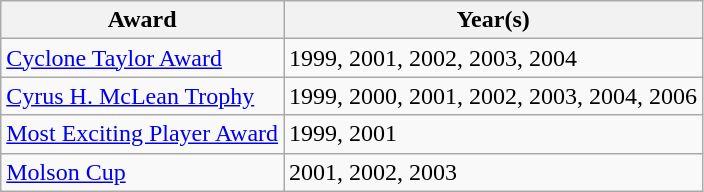<table class="wikitable">
<tr>
<th>Award</th>
<th>Year(s)</th>
</tr>
<tr>
<td><a href='#'>Cyclone Taylor Award</a></td>
<td>1999, 2001, 2002, 2003, 2004</td>
</tr>
<tr>
<td><a href='#'>Cyrus H. McLean Trophy</a></td>
<td>1999, 2000, 2001, 2002, 2003, 2004, 2006</td>
</tr>
<tr>
<td><a href='#'>Most Exciting Player Award</a></td>
<td>1999, 2001</td>
</tr>
<tr>
<td><a href='#'>Molson Cup</a></td>
<td>2001, 2002, 2003</td>
</tr>
</table>
